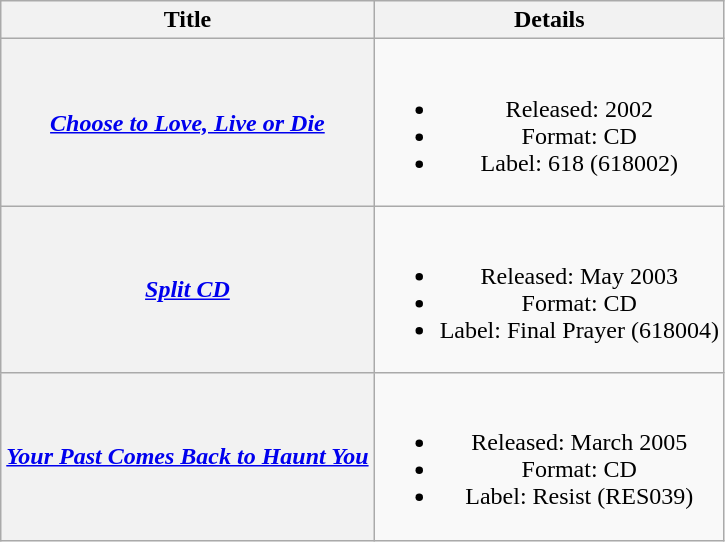<table class="wikitable plainrowheaders" style="text-align:center;" border="1">
<tr>
<th>Title</th>
<th>Details</th>
</tr>
<tr>
<th scope="row"><em><a href='#'>Choose to Love, Live or Die</a></em></th>
<td><br><ul><li>Released: 2002</li><li>Format: CD</li><li>Label: 618 (618002)</li></ul></td>
</tr>
<tr>
<th scope="row"><em><a href='#'>Split CD</a></em><br></th>
<td><br><ul><li>Released: May 2003</li><li>Format: CD</li><li>Label: Final Prayer (618004)</li></ul></td>
</tr>
<tr>
<th scope="row"><em><a href='#'>Your Past Comes Back to Haunt You</a></em></th>
<td><br><ul><li>Released: March 2005</li><li>Format: CD</li><li>Label: Resist (RES039)</li></ul></td>
</tr>
</table>
